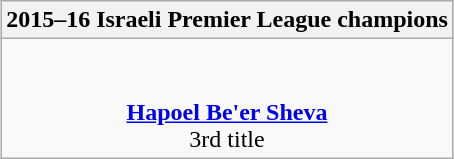<table class=wikitable style="text-align:center; margin:auto">
<tr>
<th>2015–16 Israeli Premier League champions</th>
</tr>
<tr>
<td><br><br> <strong><a href='#'>Hapoel Be'er Sheva</a></strong><br>3rd title</td>
</tr>
</table>
